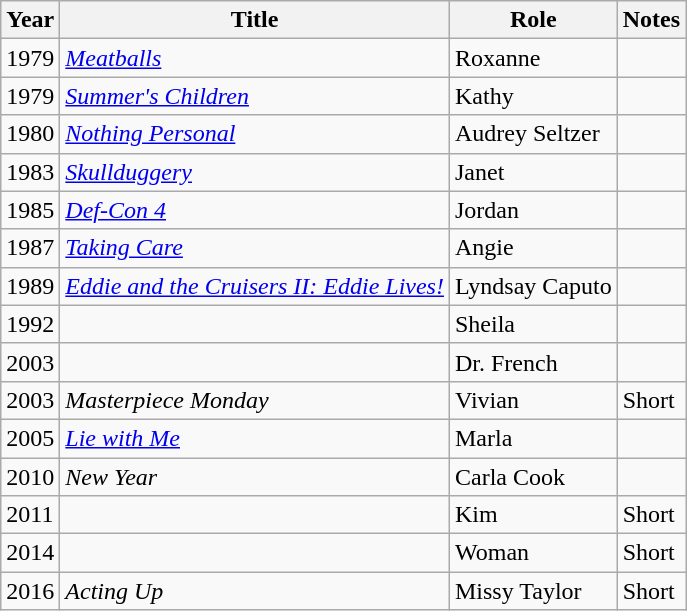<table class="wikitable sortable">
<tr>
<th>Year</th>
<th>Title</th>
<th>Role</th>
<th class="unsortable">Notes</th>
</tr>
<tr>
<td>1979</td>
<td><em><a href='#'>Meatballs</a></em></td>
<td>Roxanne</td>
<td></td>
</tr>
<tr>
<td>1979</td>
<td><em><a href='#'>Summer's Children</a></em></td>
<td>Kathy</td>
<td></td>
</tr>
<tr>
<td>1980</td>
<td><em><a href='#'>Nothing Personal</a></em></td>
<td>Audrey Seltzer</td>
<td></td>
</tr>
<tr>
<td>1983</td>
<td><em><a href='#'>Skullduggery</a></em></td>
<td>Janet</td>
<td></td>
</tr>
<tr>
<td>1985</td>
<td><em><a href='#'>Def-Con 4</a></em></td>
<td>Jordan</td>
<td></td>
</tr>
<tr>
<td>1987</td>
<td><em><a href='#'>Taking Care</a></em></td>
<td>Angie</td>
<td></td>
</tr>
<tr>
<td>1989</td>
<td><em><a href='#'>Eddie and the Cruisers II: Eddie Lives!</a></em></td>
<td>Lyndsay Caputo</td>
<td></td>
</tr>
<tr>
<td>1992</td>
<td><em></em></td>
<td>Sheila</td>
<td></td>
</tr>
<tr>
<td>2003</td>
<td><em></em></td>
<td>Dr. French</td>
<td></td>
</tr>
<tr>
<td>2003</td>
<td><em>Masterpiece Monday</em></td>
<td>Vivian</td>
<td>Short</td>
</tr>
<tr>
<td>2005</td>
<td><em><a href='#'>Lie with Me</a></em></td>
<td>Marla</td>
<td></td>
</tr>
<tr>
<td>2010</td>
<td><em>New Year</em></td>
<td>Carla Cook</td>
<td></td>
</tr>
<tr>
<td>2011</td>
<td><em></em></td>
<td>Kim</td>
<td>Short</td>
</tr>
<tr>
<td>2014</td>
<td><em></em></td>
<td>Woman</td>
<td>Short</td>
</tr>
<tr>
<td>2016</td>
<td><em>Acting Up</em></td>
<td>Missy Taylor</td>
<td>Short</td>
</tr>
</table>
